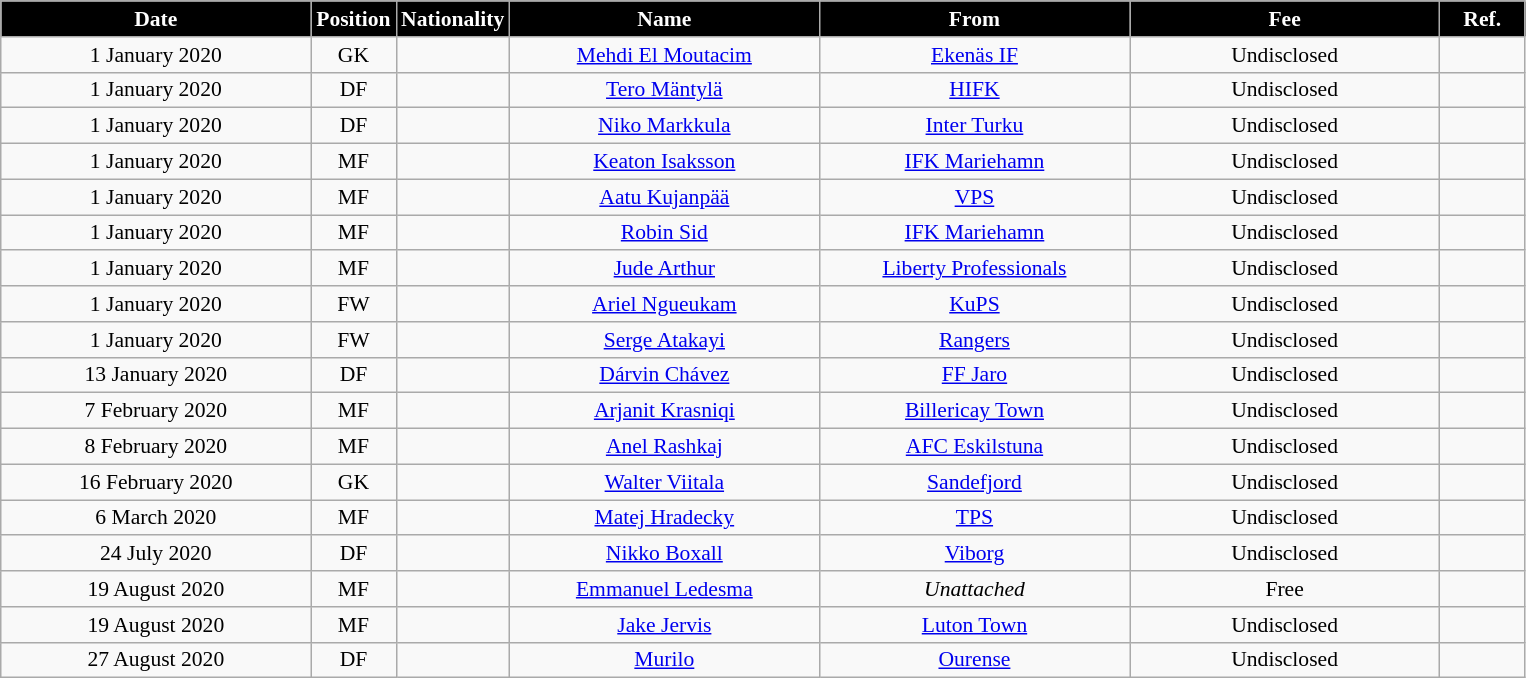<table class="wikitable"  style="text-align:center; font-size:90%; ">
<tr>
<th style="background:black; color:white; width:200px;">Date</th>
<th style="background:black; color:white; width:50px;">Position</th>
<th style="background:black; color:white; width:50px;">Nationality</th>
<th style="background:black; color:white; width:200px;">Name</th>
<th style="background:black; color:white; width:200px;">From</th>
<th style="background:black; color:white; width:200px;">Fee</th>
<th style="background:black; color:white; width:50px;">Ref.</th>
</tr>
<tr>
<td>1 January 2020</td>
<td>GK</td>
<td></td>
<td><a href='#'>Mehdi El Moutacim</a></td>
<td><a href='#'>Ekenäs IF</a></td>
<td>Undisclosed</td>
<td></td>
</tr>
<tr>
<td>1 January 2020</td>
<td>DF</td>
<td></td>
<td><a href='#'>Tero Mäntylä</a></td>
<td><a href='#'>HIFK</a></td>
<td>Undisclosed</td>
<td></td>
</tr>
<tr>
<td>1 January 2020</td>
<td>DF</td>
<td></td>
<td><a href='#'>Niko Markkula</a></td>
<td><a href='#'>Inter Turku</a></td>
<td>Undisclosed</td>
<td></td>
</tr>
<tr>
<td>1 January 2020</td>
<td>MF</td>
<td></td>
<td><a href='#'>Keaton Isaksson</a></td>
<td><a href='#'>IFK Mariehamn</a></td>
<td>Undisclosed</td>
<td></td>
</tr>
<tr>
<td>1 January 2020</td>
<td>MF</td>
<td></td>
<td><a href='#'>Aatu Kujanpää</a></td>
<td><a href='#'>VPS</a></td>
<td>Undisclosed</td>
<td></td>
</tr>
<tr>
<td>1 January 2020</td>
<td>MF</td>
<td></td>
<td><a href='#'>Robin Sid</a></td>
<td><a href='#'>IFK Mariehamn</a></td>
<td>Undisclosed</td>
<td></td>
</tr>
<tr>
<td>1 January 2020</td>
<td>MF</td>
<td></td>
<td><a href='#'>Jude Arthur</a></td>
<td><a href='#'>Liberty Professionals</a></td>
<td>Undisclosed</td>
<td></td>
</tr>
<tr>
<td>1 January 2020</td>
<td>FW</td>
<td></td>
<td><a href='#'>Ariel Ngueukam</a></td>
<td><a href='#'>KuPS</a></td>
<td>Undisclosed</td>
<td></td>
</tr>
<tr>
<td>1 January 2020</td>
<td>FW</td>
<td></td>
<td><a href='#'>Serge Atakayi</a></td>
<td><a href='#'>Rangers</a></td>
<td>Undisclosed</td>
<td></td>
</tr>
<tr>
<td>13 January 2020</td>
<td>DF</td>
<td></td>
<td><a href='#'>Dárvin Chávez</a></td>
<td><a href='#'>FF Jaro</a></td>
<td>Undisclosed</td>
<td></td>
</tr>
<tr>
<td>7 February 2020</td>
<td>MF</td>
<td></td>
<td><a href='#'>Arjanit Krasniqi</a></td>
<td><a href='#'>Billericay Town</a></td>
<td>Undisclosed</td>
<td></td>
</tr>
<tr>
<td>8 February 2020</td>
<td>MF</td>
<td></td>
<td><a href='#'>Anel Rashkaj</a></td>
<td><a href='#'>AFC Eskilstuna</a></td>
<td>Undisclosed</td>
<td></td>
</tr>
<tr>
<td>16 February 2020</td>
<td>GK</td>
<td></td>
<td><a href='#'>Walter Viitala</a></td>
<td><a href='#'>Sandefjord</a></td>
<td>Undisclosed</td>
<td></td>
</tr>
<tr>
<td>6 March 2020</td>
<td>MF</td>
<td></td>
<td><a href='#'>Matej Hradecky</a></td>
<td><a href='#'>TPS</a></td>
<td>Undisclosed</td>
<td></td>
</tr>
<tr>
<td>24 July 2020</td>
<td>DF</td>
<td></td>
<td><a href='#'>Nikko Boxall</a></td>
<td><a href='#'>Viborg</a></td>
<td>Undisclosed</td>
<td></td>
</tr>
<tr>
<td>19 August 2020</td>
<td>MF</td>
<td></td>
<td><a href='#'>Emmanuel Ledesma</a></td>
<td><em>Unattached</em></td>
<td>Free</td>
<td></td>
</tr>
<tr>
<td>19 August 2020</td>
<td>MF</td>
<td></td>
<td><a href='#'>Jake Jervis</a></td>
<td><a href='#'>Luton Town</a></td>
<td>Undisclosed</td>
<td></td>
</tr>
<tr>
<td>27 August 2020</td>
<td>DF</td>
<td></td>
<td><a href='#'>Murilo</a></td>
<td><a href='#'>Ourense</a></td>
<td>Undisclosed</td>
<td></td>
</tr>
</table>
